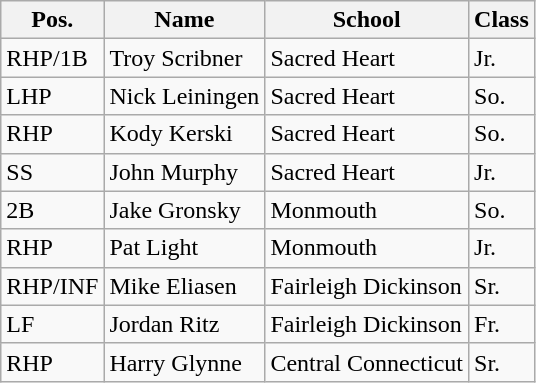<table class=wikitable>
<tr>
<th>Pos.</th>
<th>Name</th>
<th>School</th>
<th>Class</th>
</tr>
<tr>
<td>RHP/1B</td>
<td>Troy Scribner</td>
<td>Sacred Heart</td>
<td>Jr.</td>
</tr>
<tr>
<td>LHP</td>
<td>Nick Leiningen</td>
<td>Sacred Heart</td>
<td>So.</td>
</tr>
<tr>
<td>RHP</td>
<td>Kody Kerski</td>
<td>Sacred Heart</td>
<td>So.</td>
</tr>
<tr>
<td>SS</td>
<td>John Murphy</td>
<td>Sacred Heart</td>
<td>Jr.</td>
</tr>
<tr>
<td>2B</td>
<td>Jake Gronsky</td>
<td>Monmouth</td>
<td>So.</td>
</tr>
<tr>
<td>RHP</td>
<td>Pat Light</td>
<td>Monmouth</td>
<td>Jr.</td>
</tr>
<tr>
<td>RHP/INF</td>
<td>Mike Eliasen</td>
<td>Fairleigh Dickinson</td>
<td>Sr.</td>
</tr>
<tr>
<td>LF</td>
<td>Jordan Ritz</td>
<td>Fairleigh Dickinson</td>
<td>Fr.</td>
</tr>
<tr>
<td>RHP</td>
<td>Harry Glynne</td>
<td>Central Connecticut</td>
<td>Sr.</td>
</tr>
</table>
